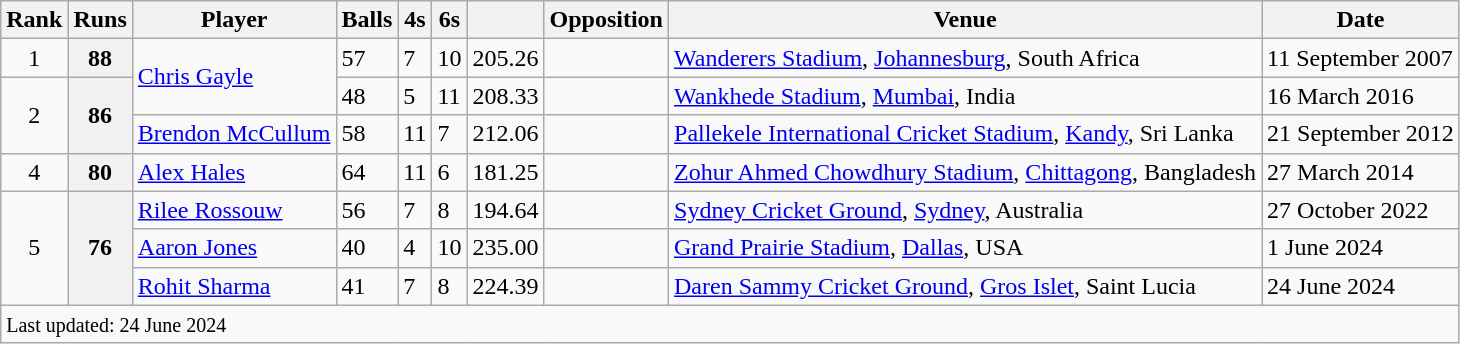<table class="wikitable sortable">
<tr>
<th>Rank</th>
<th>Runs</th>
<th>Player</th>
<th>Balls</th>
<th>4s</th>
<th>6s</th>
<th></th>
<th>Opposition</th>
<th>Venue</th>
<th>Date</th>
</tr>
<tr>
<td align=center>1</td>
<th>88</th>
<td rowspan=2> <a href='#'>Chris Gayle</a></td>
<td>57</td>
<td>7</td>
<td>10</td>
<td>205.26</td>
<td></td>
<td><a href='#'>Wanderers Stadium</a>, <a href='#'>Johannesburg</a>, South Africa</td>
<td>11 September 2007</td>
</tr>
<tr>
<td align=center rowspan=2>2</td>
<th rowspan=2>86</th>
<td>48</td>
<td>5</td>
<td>11</td>
<td>208.33</td>
<td></td>
<td><a href='#'>Wankhede Stadium</a>, <a href='#'>Mumbai</a>, India</td>
<td>16 March 2016</td>
</tr>
<tr>
<td> <a href='#'>Brendon McCullum</a></td>
<td>58</td>
<td>11</td>
<td>7</td>
<td>212.06</td>
<td></td>
<td><a href='#'>Pallekele International Cricket Stadium</a>, <a href='#'>Kandy</a>, Sri Lanka</td>
<td>21 September 2012</td>
</tr>
<tr>
<td align=center>4</td>
<th>80</th>
<td> <a href='#'>Alex Hales</a></td>
<td>64</td>
<td>11</td>
<td>6</td>
<td>181.25</td>
<td></td>
<td><a href='#'>Zohur Ahmed Chowdhury Stadium</a>, <a href='#'>Chittagong</a>, Bangladesh</td>
<td>27 March 2014</td>
</tr>
<tr>
<td align=center rowspan=3>5</td>
<th rowspan=3>76</th>
<td> <a href='#'>Rilee Rossouw</a></td>
<td>56</td>
<td>7</td>
<td>8</td>
<td>194.64</td>
<td></td>
<td><a href='#'>Sydney Cricket Ground</a>, <a href='#'>Sydney</a>, Australia</td>
<td>27 October 2022</td>
</tr>
<tr>
<td> <a href='#'>Aaron Jones</a></td>
<td>40</td>
<td>4</td>
<td>10</td>
<td>235.00</td>
<td></td>
<td><a href='#'>Grand Prairie Stadium</a>, <a href='#'>Dallas</a>, USA</td>
<td>1 June 2024</td>
</tr>
<tr>
<td> <a href='#'>Rohit Sharma</a></td>
<td>41</td>
<td>7</td>
<td>8</td>
<td>224.39</td>
<td></td>
<td><a href='#'>Daren Sammy Cricket Ground</a>, <a href='#'>Gros Islet</a>,  Saint Lucia</td>
<td>24 June 2024</td>
</tr>
<tr>
<td colspan="10"><small>Last updated: 24 June 2024</small></td>
</tr>
</table>
